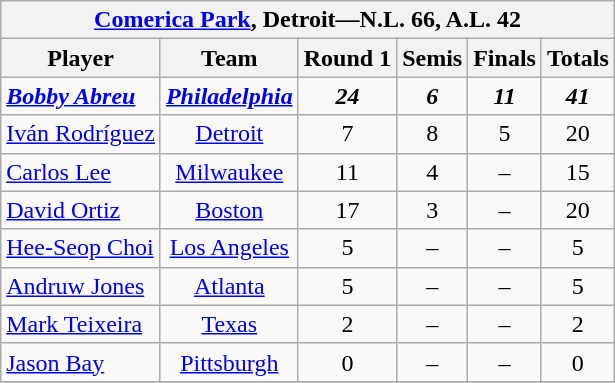<table class="wikitable" style="font-size: 100%; text-align:center;">
<tr>
<th colspan="6"><a href='#'>Comerica Park</a>, Detroit—N.L. 66, A.L. 42</th>
</tr>
<tr>
<th>Player</th>
<th>Team</th>
<th>Round 1</th>
<th>Semis</th>
<th>Finals</th>
<th>Totals</th>
</tr>
<tr>
<td align="left"><strong><em> <a href='#'>Bobby Abreu</a></em></strong></td>
<td><strong><em><a href='#'>Philadelphia</a></em></strong></td>
<td><strong><em>24</em></strong></td>
<td><strong><em>6</em></strong></td>
<td><strong><em>11</em></strong></td>
<td><strong><em>41</em></strong></td>
</tr>
<tr>
<td align="left"> <a href='#'>Iván Rodríguez</a></td>
<td><a href='#'>Detroit</a></td>
<td>7</td>
<td>8</td>
<td>5</td>
<td>20</td>
</tr>
<tr>
<td align="left"> <a href='#'>Carlos Lee</a></td>
<td><a href='#'>Milwaukee</a></td>
<td>11</td>
<td>4</td>
<td>–</td>
<td>15</td>
</tr>
<tr>
<td align="left"> <a href='#'>David Ortiz</a></td>
<td><a href='#'>Boston</a></td>
<td>17</td>
<td>3</td>
<td>–</td>
<td>20</td>
</tr>
<tr>
<td align="left"> <a href='#'>Hee-Seop Choi</a></td>
<td><a href='#'>Los Angeles</a></td>
<td>5</td>
<td>–</td>
<td>–</td>
<td>5</td>
</tr>
<tr>
<td align="left"> <a href='#'>Andruw Jones</a></td>
<td><a href='#'>Atlanta</a></td>
<td>5</td>
<td>–</td>
<td>–</td>
<td>5</td>
</tr>
<tr>
<td align="left"> <a href='#'>Mark Teixeira</a></td>
<td><a href='#'>Texas</a></td>
<td>2</td>
<td>–</td>
<td>–</td>
<td>2</td>
</tr>
<tr>
<td align="left"> <a href='#'>Jason Bay</a></td>
<td><a href='#'>Pittsburgh</a></td>
<td>0</td>
<td>–</td>
<td>–</td>
<td>0</td>
</tr>
<tr>
</tr>
</table>
